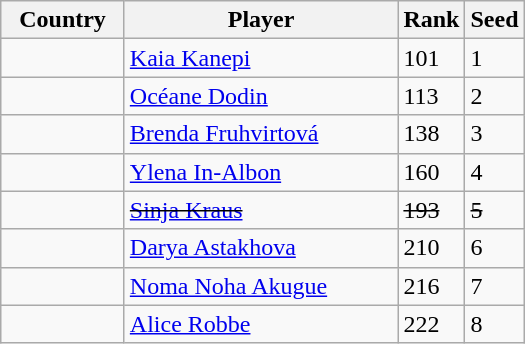<table class="wikitable">
<tr>
<th width="75">Country</th>
<th width="175">Player</th>
<th>Rank</th>
<th>Seed</th>
</tr>
<tr>
<td></td>
<td><a href='#'>Kaia Kanepi</a></td>
<td>101</td>
<td>1</td>
</tr>
<tr>
<td></td>
<td><a href='#'>Océane Dodin</a></td>
<td>113</td>
<td>2</td>
</tr>
<tr>
<td></td>
<td><a href='#'>Brenda Fruhvirtová</a></td>
<td>138</td>
<td>3</td>
</tr>
<tr>
<td></td>
<td><a href='#'>Ylena In-Albon</a></td>
<td>160</td>
<td>4</td>
</tr>
<tr>
<td><s></s></td>
<td><s><a href='#'>Sinja Kraus</a></s></td>
<td><s>193</s></td>
<td><s>5</s></td>
</tr>
<tr>
<td></td>
<td><a href='#'>Darya Astakhova</a></td>
<td>210</td>
<td>6</td>
</tr>
<tr>
<td></td>
<td><a href='#'>Noma Noha Akugue</a></td>
<td>216</td>
<td>7</td>
</tr>
<tr>
<td></td>
<td><a href='#'>Alice Robbe</a></td>
<td>222</td>
<td>8</td>
</tr>
</table>
